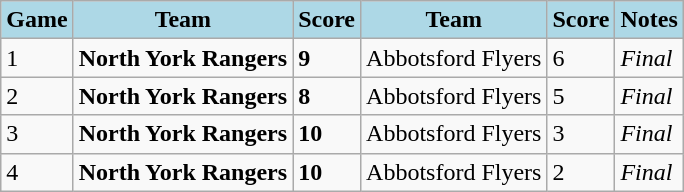<table class="wikitable">
<tr>
<th style="background:lightblue;">Game</th>
<th style="background:lightblue;">Team</th>
<th style="background:lightblue;">Score</th>
<th style="background:lightblue;">Team</th>
<th style="background:lightblue;">Score</th>
<th style="background:lightblue;">Notes</th>
</tr>
<tr bgcolor=>
<td>1</td>
<td><strong>North York Rangers</strong></td>
<td><strong>9</strong></td>
<td>Abbotsford Flyers</td>
<td>6</td>
<td><em>Final</em></td>
</tr>
<tr bgcolor=>
<td>2</td>
<td><strong>North York Rangers</strong></td>
<td><strong>8</strong></td>
<td>Abbotsford Flyers</td>
<td>5</td>
<td><em>Final</em></td>
</tr>
<tr bgcolor=>
<td>3</td>
<td><strong>North York Rangers</strong></td>
<td><strong>10</strong></td>
<td>Abbotsford Flyers</td>
<td>3</td>
<td><em>Final</em></td>
</tr>
<tr bgcolor=>
<td>4</td>
<td><strong>North York Rangers</strong></td>
<td><strong>10</strong></td>
<td>Abbotsford Flyers</td>
<td>2</td>
<td><em>Final</em></td>
</tr>
</table>
